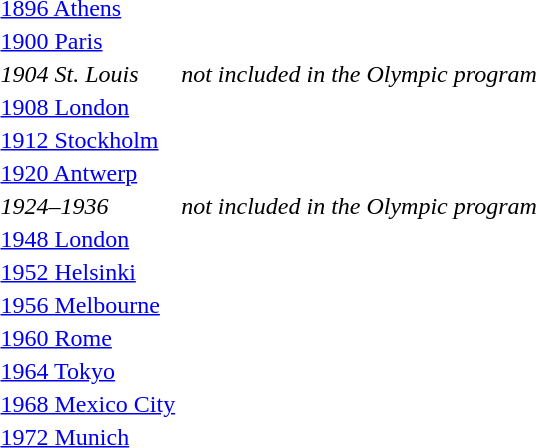<table>
<tr>
<td><a href='#'>1896 Athens</a><br></td>
<td></td>
<td></td>
<td></td>
</tr>
<tr valign="top">
<td rowspan="2"><a href='#'>1900 Paris</a><br></td>
<td rowspan="2"></td>
<td rowspan="2"></td>
<td></td>
</tr>
<tr>
<td></td>
</tr>
<tr>
<td><em>1904 St. Louis</em></td>
<td colspan=3 align=center><em>not included in the Olympic program</em></td>
</tr>
<tr>
<td><a href='#'>1908 London</a><br></td>
<td></td>
<td></td>
<td></td>
</tr>
<tr>
<td><a href='#'>1912 Stockholm</a><br></td>
<td></td>
<td></td>
<td></td>
</tr>
<tr>
<td><a href='#'>1920 Antwerp</a><br></td>
<td></td>
<td></td>
<td></td>
</tr>
<tr>
<td><em>1924–1936</em></td>
<td colspan=3 align=center><em>not included in the Olympic program</em></td>
</tr>
<tr>
<td><a href='#'>1948 London</a><br></td>
<td></td>
<td></td>
<td></td>
</tr>
<tr>
<td><a href='#'>1952 Helsinki</a><br></td>
<td></td>
<td></td>
<td></td>
</tr>
<tr>
<td><a href='#'>1956 Melbourne</a><br></td>
<td></td>
<td></td>
<td></td>
</tr>
<tr>
<td><a href='#'>1960 Rome</a><br></td>
<td></td>
<td></td>
<td></td>
</tr>
<tr>
<td><a href='#'>1964 Tokyo</a><br></td>
<td></td>
<td></td>
<td></td>
</tr>
<tr>
<td><a href='#'>1968 Mexico City</a><br></td>
<td></td>
<td></td>
<td></td>
</tr>
<tr>
<td><a href='#'>1972 Munich</a><br></td>
<td></td>
<td></td>
<td></td>
</tr>
</table>
